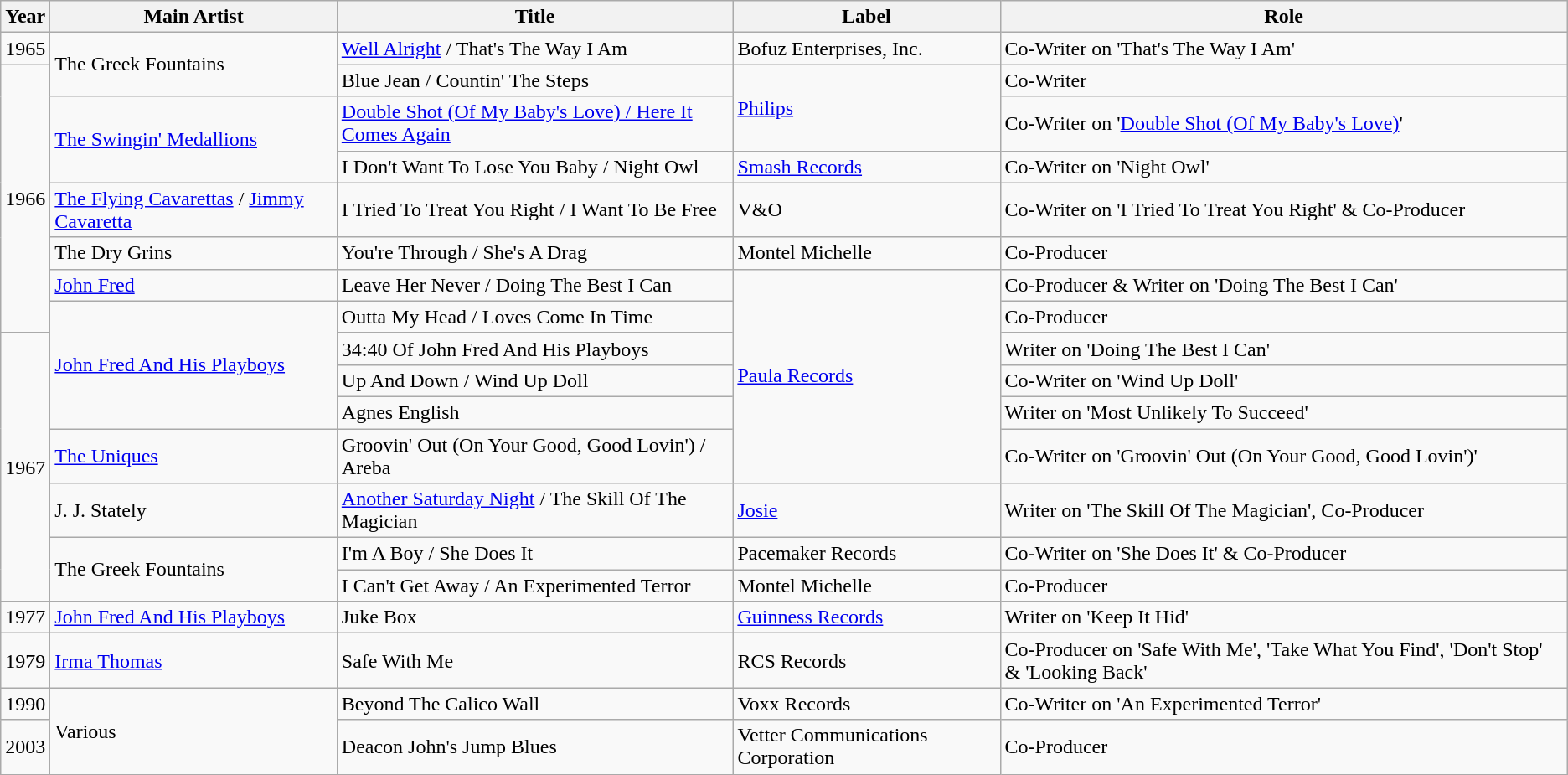<table class="wikitable">
<tr>
<th>Year</th>
<th>Main Artist</th>
<th>Title</th>
<th>Label</th>
<th>Role</th>
</tr>
<tr>
<td>1965</td>
<td rowspan="2">The Greek Fountains</td>
<td><a href='#'>Well Alright</a> / That's The Way I Am</td>
<td>Bofuz Enterprises, Inc.</td>
<td>Co-Writer on 'That's The Way I Am'</td>
</tr>
<tr>
<td rowspan="7">1966</td>
<td>Blue Jean / Countin' The Steps</td>
<td rowspan="2"><a href='#'>Philips</a></td>
<td>Co-Writer</td>
</tr>
<tr>
<td rowspan="2"><a href='#'>The Swingin' Medallions</a></td>
<td><a href='#'>Double Shot (Of My Baby's Love) / Here It Comes Again</a></td>
<td>Co-Writer on '<a href='#'>Double Shot (Of My Baby's Love)</a>'</td>
</tr>
<tr>
<td>I Don't Want To Lose You Baby / Night Owl</td>
<td><a href='#'>Smash Records</a></td>
<td>Co-Writer on 'Night Owl'</td>
</tr>
<tr>
<td><a href='#'>The Flying Cavarettas</a> / <a href='#'>Jimmy Cavaretta</a></td>
<td>I Tried To Treat You Right / I Want To Be Free</td>
<td>V&O</td>
<td>Co-Writer on 'I Tried To Treat You Right' & Co-Producer</td>
</tr>
<tr>
<td>The Dry Grins</td>
<td>You're Through / She's A Drag</td>
<td>Montel Michelle</td>
<td>Co-Producer</td>
</tr>
<tr>
<td><a href='#'>John Fred</a></td>
<td>Leave Her Never / Doing The Best I Can</td>
<td rowspan="6"><a href='#'>Paula Records</a></td>
<td>Co-Producer & Writer on 'Doing The Best I Can'</td>
</tr>
<tr>
<td rowspan="4"><a href='#'>John Fred And His Playboys</a></td>
<td>Outta My Head / Loves Come In Time</td>
<td>Co-Producer</td>
</tr>
<tr>
<td rowspan="7">1967</td>
<td>34:40 Of John Fred And His Playboys</td>
<td>Writer on 'Doing The Best I Can'</td>
</tr>
<tr>
<td>Up And Down / Wind Up Doll</td>
<td>Co-Writer on 'Wind Up Doll'</td>
</tr>
<tr>
<td>Agnes English</td>
<td>Writer on 'Most Unlikely To Succeed'</td>
</tr>
<tr>
<td><a href='#'>The Uniques</a></td>
<td>Groovin' Out (On Your Good, Good Lovin') / Areba</td>
<td>Co-Writer on 'Groovin' Out (On Your Good, Good Lovin')'</td>
</tr>
<tr>
<td>J. J. Stately</td>
<td><a href='#'>Another Saturday Night</a> / The Skill Of The Magician</td>
<td><a href='#'>Josie</a></td>
<td>Writer on 'The Skill Of The Magician', Co-Producer</td>
</tr>
<tr>
<td rowspan="2">The Greek Fountains</td>
<td>I'm A Boy / She Does It</td>
<td>Pacemaker Records</td>
<td>Co-Writer on 'She Does It' & Co-Producer</td>
</tr>
<tr>
<td>I Can't Get Away / An Experimented Terror</td>
<td>Montel Michelle</td>
<td>Co-Producer</td>
</tr>
<tr>
<td>1977</td>
<td><a href='#'>John Fred And His Playboys</a></td>
<td>Juke Box</td>
<td><a href='#'>Guinness Records</a></td>
<td>Writer on 'Keep It Hid'</td>
</tr>
<tr>
<td>1979</td>
<td><a href='#'>Irma Thomas</a></td>
<td>Safe With Me</td>
<td>RCS Records</td>
<td>Co-Producer on 'Safe With Me', 'Take What You Find', 'Don't Stop' & 'Looking Back'</td>
</tr>
<tr>
<td>1990</td>
<td rowspan="2">Various</td>
<td>Beyond The Calico Wall</td>
<td>Voxx Records</td>
<td>Co-Writer on 'An Experimented Terror'</td>
</tr>
<tr>
<td>2003</td>
<td>Deacon John's Jump Blues</td>
<td>Vetter Communications Corporation</td>
<td>Co-Producer</td>
</tr>
</table>
